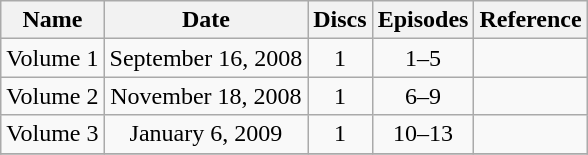<table class="wikitable" style="text-align:center;">
<tr>
<th>Name</th>
<th>Date</th>
<th>Discs</th>
<th>Episodes</th>
<th>Reference</th>
</tr>
<tr>
<td>Volume 1</td>
<td>September 16, 2008</td>
<td>1</td>
<td>1–5</td>
<td></td>
</tr>
<tr>
<td>Volume 2</td>
<td>November 18, 2008</td>
<td>1</td>
<td>6–9</td>
<td></td>
</tr>
<tr>
<td>Volume 3</td>
<td>January 6, 2009</td>
<td>1</td>
<td>10–13</td>
<td></td>
</tr>
<tr>
</tr>
</table>
